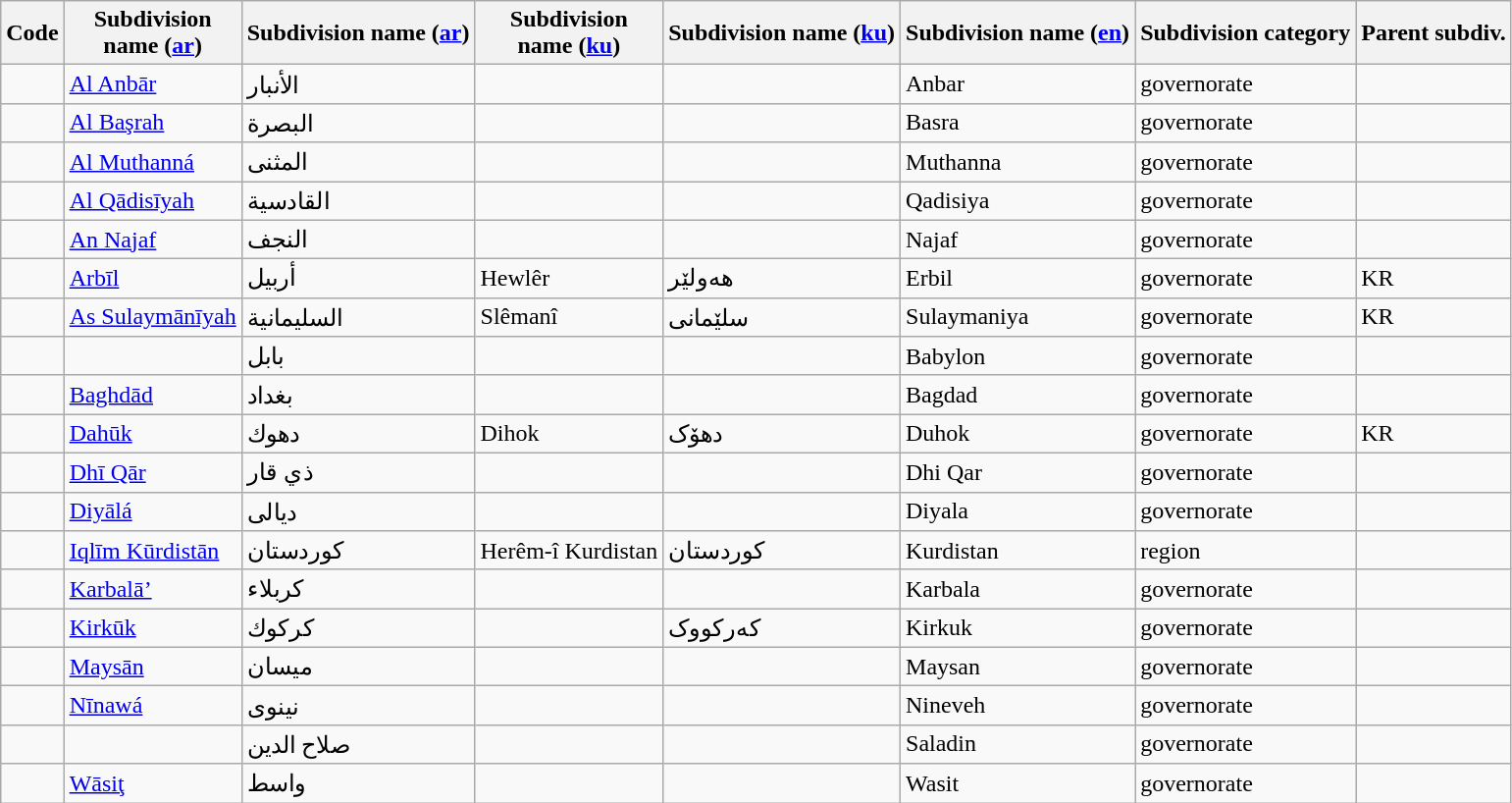<table class="wikitable sortable">
<tr>
<th>Code</th>
<th>Subdivision<br>name (<a href='#'>ar</a>)<br></th>
<th>Subdivision name (<a href='#'>ar</a>) </th>
<th>Subdivision<br>name (<a href='#'>ku</a>)<br></th>
<th>Subdivision name (<a href='#'>ku</a>) </th>
<th>Subdivision name (<a href='#'>en</a>) </th>
<th>Subdivision category</th>
<th>Parent subdiv.</th>
</tr>
<tr>
<td></td>
<td><a href='#'>Al Anbār</a></td>
<td>الأنبار</td>
<td></td>
<td></td>
<td>Anbar</td>
<td>governorate</td>
<td></td>
</tr>
<tr>
<td></td>
<td><a href='#'>Al Başrah</a></td>
<td>البصرة</td>
<td></td>
<td></td>
<td>Basra</td>
<td>governorate</td>
<td></td>
</tr>
<tr>
<td></td>
<td><a href='#'>Al Muthanná</a></td>
<td>المثنى</td>
<td></td>
<td></td>
<td>Muthanna</td>
<td>governorate</td>
<td></td>
</tr>
<tr>
<td></td>
<td><a href='#'>Al Qādisīyah</a></td>
<td>القادسية</td>
<td></td>
<td></td>
<td>Qadisiya</td>
<td>governorate</td>
<td></td>
</tr>
<tr>
<td></td>
<td><a href='#'>An Najaf</a></td>
<td>النجف</td>
<td></td>
<td></td>
<td>Najaf</td>
<td>governorate</td>
<td></td>
</tr>
<tr>
<td></td>
<td><a href='#'>Arbīl</a></td>
<td>أربيل</td>
<td>Hewlêr</td>
<td>ھەولێر</td>
<td>Erbil</td>
<td>governorate</td>
<td>KR</td>
</tr>
<tr>
<td></td>
<td><a href='#'>As Sulaymānīyah</a></td>
<td>السليمانية</td>
<td>Slêmanî</td>
<td>سلێمانی</td>
<td>Sulaymaniya</td>
<td>governorate</td>
<td>KR</td>
</tr>
<tr>
<td></td>
<td></td>
<td>بابل</td>
<td></td>
<td></td>
<td>Babylon</td>
<td>governorate</td>
<td></td>
</tr>
<tr>
<td></td>
<td><a href='#'>Baghdād</a></td>
<td>بغداد</td>
<td></td>
<td></td>
<td>Bagdad</td>
<td>governorate</td>
<td></td>
</tr>
<tr>
<td></td>
<td><a href='#'>Dahūk</a></td>
<td>دهوك</td>
<td>Dihok</td>
<td>دھۆک</td>
<td>Duhok</td>
<td>governorate</td>
<td>KR</td>
</tr>
<tr>
<td></td>
<td><a href='#'>Dhī Qār</a></td>
<td>ذي قار</td>
<td></td>
<td></td>
<td>Dhi Qar</td>
<td>governorate</td>
<td></td>
</tr>
<tr>
<td></td>
<td><a href='#'>Diyālá</a></td>
<td>ديالى</td>
<td></td>
<td></td>
<td>Diyala</td>
<td>governorate</td>
<td></td>
</tr>
<tr>
<td></td>
<td><a href='#'>Iqlīm Kūrdistān</a></td>
<td>کوردستان</td>
<td>Herêm-î Kurdistan</td>
<td>كوردستان</td>
<td>Kurdistan</td>
<td>region</td>
<td></td>
</tr>
<tr>
<td></td>
<td><a href='#'>Karbalā’</a></td>
<td>كربلاء</td>
<td></td>
<td></td>
<td>Karbala</td>
<td>governorate</td>
<td></td>
</tr>
<tr>
<td></td>
<td><a href='#'>Kirkūk</a></td>
<td>كركوك</td>
<td></td>
<td>کەرکووک</td>
<td>Kirkuk</td>
<td>governorate</td>
<td></td>
</tr>
<tr>
<td></td>
<td><a href='#'>Maysān</a></td>
<td>ميسان</td>
<td></td>
<td></td>
<td>Maysan</td>
<td>governorate</td>
<td></td>
</tr>
<tr>
<td></td>
<td><a href='#'>Nīnawá</a></td>
<td>نينوى</td>
<td></td>
<td></td>
<td>Nineveh</td>
<td>governorate</td>
<td></td>
</tr>
<tr>
<td></td>
<td></td>
<td>صلاح الدين</td>
<td></td>
<td></td>
<td>Saladin</td>
<td>governorate</td>
<td></td>
</tr>
<tr>
<td></td>
<td><a href='#'>Wāsiţ</a></td>
<td>واسط</td>
<td></td>
<td></td>
<td>Wasit</td>
<td>governorate</td>
<td></td>
</tr>
</table>
